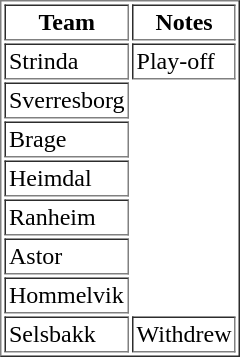<table border="1" cellpadding="2">
<tr>
<th>Team</th>
<th>Notes</th>
</tr>
<tr>
<td>Strinda</td>
<td>Play-off</td>
</tr>
<tr>
<td>Sverresborg</td>
</tr>
<tr>
<td>Brage</td>
</tr>
<tr>
<td>Heimdal</td>
</tr>
<tr>
<td>Ranheim</td>
</tr>
<tr>
<td>Astor</td>
</tr>
<tr>
<td>Hommelvik</td>
</tr>
<tr>
<td>Selsbakk</td>
<td>Withdrew</td>
</tr>
</table>
